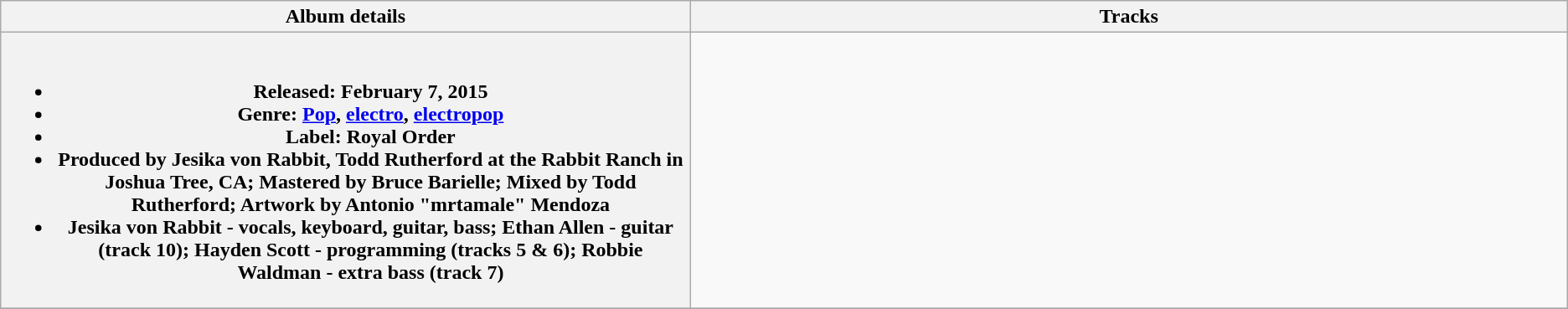<table class="wikitable plainrowheaders" style="text-align:left;">
<tr>
<th style="width:35em;">Album details</th>
<th style="width:45em;">Tracks</th>
</tr>
<tr>
<th scope="row"><br><ul><li>Released: February 7, 2015</li><li>Genre: <a href='#'>Pop</a>, <a href='#'>electro</a>, <a href='#'>electropop</a></li><li>Label: Royal Order</li><li>Produced by Jesika von Rabbit, Todd Rutherford at the Rabbit Ranch in Joshua Tree, CA; Mastered by Bruce Barielle; Mixed by Todd Rutherford; Artwork by Antonio "mrtamale" Mendoza</li><li>Jesika von Rabbit - vocals, keyboard, guitar, bass; Ethan Allen - guitar (track 10); Hayden Scott - programming (tracks 5 & 6); Robbie Waldman - extra bass (track 7)</li></ul></th>
<td><br></td>
</tr>
<tr>
</tr>
</table>
